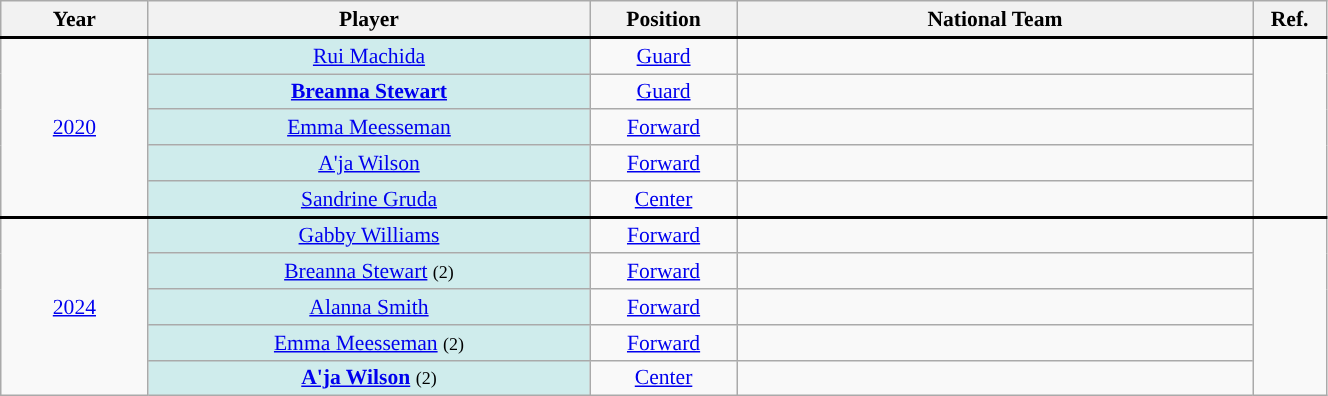<table class="wikitable" style="width: 70%; text-align:center; font-size:90%">
<tr>
<th width=10%>Year</th>
<th width=30%>Player</th>
<th width=10%>Position</th>
<th width=35%>National Team</th>
<th width=5%>Ref.</th>
</tr>
<tr style = "border-top:2px solid black;">
<td rowspan=5><a href='#'>2020</a></td>
<td style="background-color:#CFECEC; align=center"><a href='#'>Rui Machida</a></td>
<td align=center><a href='#'>Guard</a></td>
<td align=center></td>
<td rowspan=5></td>
</tr>
<tr>
<td style="background-color:#CFECEC; align=center"><strong><a href='#'>Breanna Stewart</a></strong></td>
<td align=center><a href='#'>Guard</a></td>
<td align=center></td>
</tr>
<tr>
<td style="background-color:#CFECEC; align=center"><a href='#'>Emma Meesseman</a></td>
<td align=center><a href='#'>Forward</a></td>
<td align=center></td>
</tr>
<tr>
<td style="background-color:#CFECEC; align=center"><a href='#'>A'ja Wilson</a></td>
<td align=center><a href='#'>Forward</a></td>
<td align=center></td>
</tr>
<tr>
<td style="background-color:#CFECEC; align=center"><a href='#'>Sandrine Gruda</a></td>
<td align=center><a href='#'>Center</a></td>
<td align=center></td>
</tr>
<tr style = "border-top:2px solid black;">
<td rowspan=5><a href='#'>2024</a></td>
<td style="background-color:#CFECEC; align=center"><a href='#'>Gabby Williams</a></td>
<td align=center><a href='#'>Forward</a></td>
<td align=center></td>
<td rowspan=5></td>
</tr>
<tr>
<td style="background-color:#CFECEC; align=center"><a href='#'>Breanna Stewart</a> <small>(2)</small></td>
<td align=center><a href='#'>Forward</a></td>
<td align=center></td>
</tr>
<tr>
<td style="background-color:#CFECEC; align=center"><a href='#'>Alanna Smith</a></td>
<td align=center><a href='#'>Forward</a></td>
<td align=center></td>
</tr>
<tr>
<td style="background-color:#CFECEC; align=center"><a href='#'>Emma Meesseman</a> <small>(2)</small></td>
<td align=center><a href='#'>Forward</a></td>
<td align=center></td>
</tr>
<tr>
<td style="background-color:#CFECEC; align=center"><strong><a href='#'>A'ja Wilson</a></strong> <small>(2)</small></td>
<td align=center><a href='#'>Center</a></td>
<td align=center></td>
</tr>
</table>
